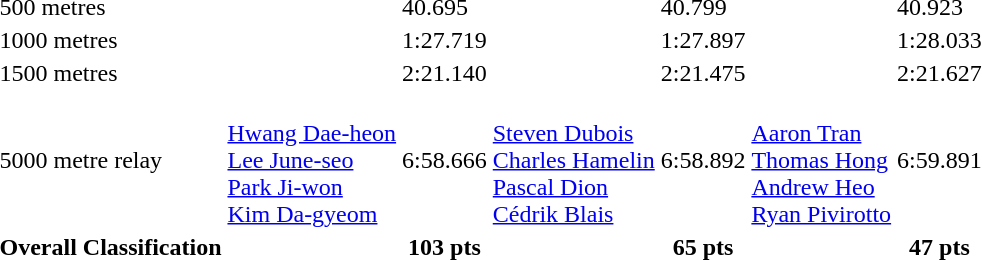<table>
<tr>
<td>500 metres</td>
<td></td>
<td>40.695</td>
<td></td>
<td>40.799</td>
<td></td>
<td>40.923</td>
</tr>
<tr>
<td>1000 metres</td>
<td></td>
<td>1:27.719</td>
<td></td>
<td>1:27.897</td>
<td></td>
<td>1:28.033</td>
</tr>
<tr>
<td>1500 metres</td>
<td></td>
<td>2:21.140</td>
<td></td>
<td>2:21.475</td>
<td></td>
<td>2:21.627</td>
</tr>
<tr>
<td>5000 metre relay</td>
<td><br><a href='#'>Hwang Dae-heon</a><br><a href='#'>Lee June-seo</a><br><a href='#'>Park Ji-won</a><br><a href='#'>Kim Da-gyeom</a></td>
<td>6:58.666</td>
<td><br><a href='#'>Steven Dubois</a><br><a href='#'>Charles Hamelin</a><br><a href='#'>Pascal Dion</a><br><a href='#'>Cédrik Blais</a></td>
<td>6:58.892</td>
<td><br><a href='#'>Aaron Tran</a><br><a href='#'>Thomas Hong</a><br><a href='#'>Andrew Heo</a><br><a href='#'>Ryan Pivirotto</a></td>
<td>6:59.891</td>
</tr>
<tr>
<th>Overall Classification</th>
<th></th>
<th>103 pts</th>
<th></th>
<th>65 pts</th>
<th></th>
<th>47 pts</th>
</tr>
</table>
